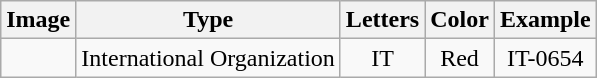<table class="wikitable">
<tr>
<th>Image</th>
<th>Type</th>
<th>Letters</th>
<th>Color</th>
<th>Example</th>
</tr>
<tr align="center">
<td></td>
<td align="left">International Organization</td>
<td>IT</td>
<td>Red</td>
<td>IT-0654</td>
</tr>
</table>
